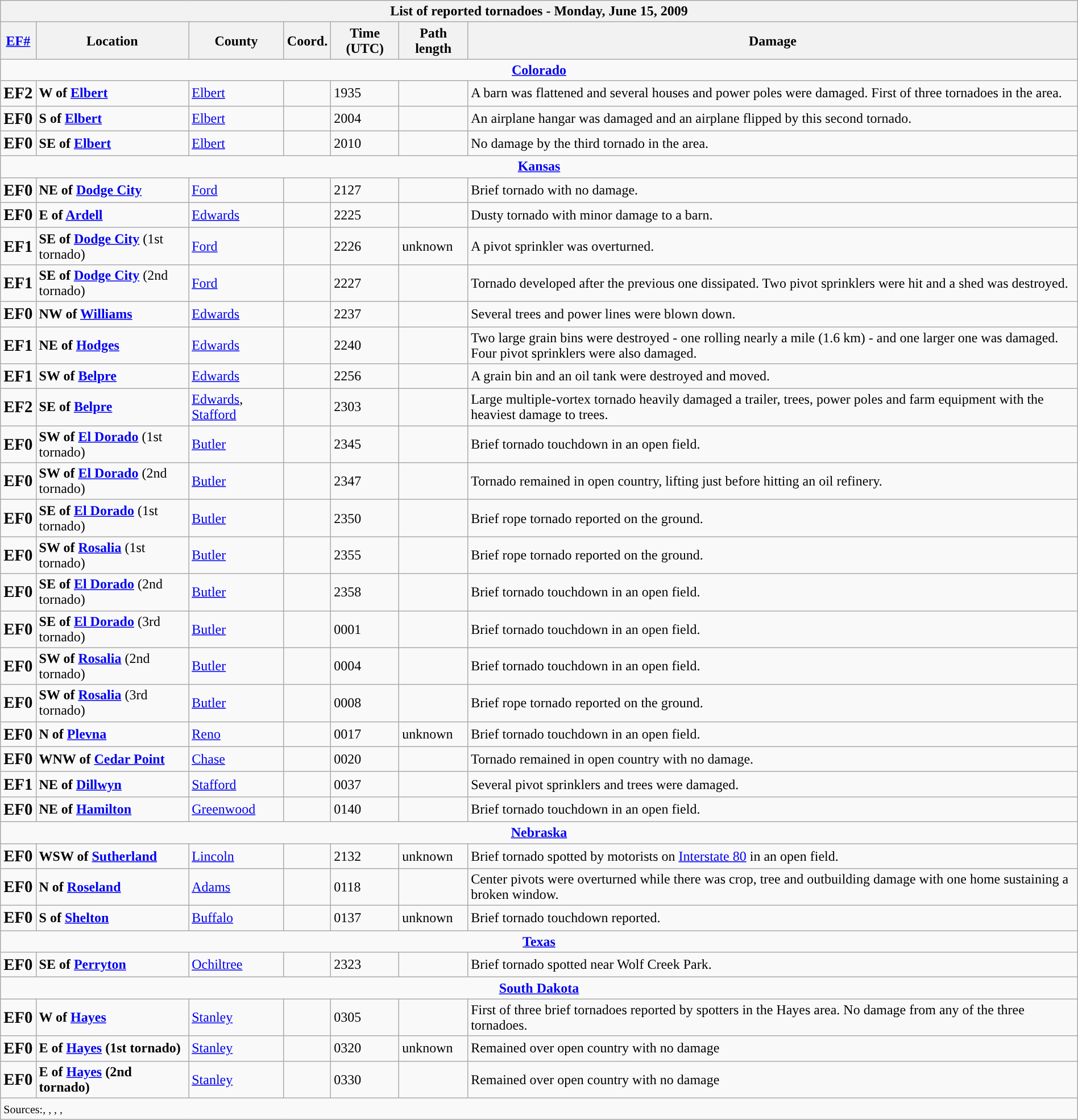<table class="wikitable collapsible" width="100%">
<tr>
<th colspan="7">List of reported tornadoes - Monday, June 15, 2009</th>
</tr>
<tr>
<th><a href='#'>EF#</a></th>
<th>Location</th>
<th>County</th>
<th>Coord.</th>
<th>Time (UTC)</th>
<th>Path length</th>
<th>Damage</th>
</tr>
<tr>
<td colspan="7" align=center><strong><a href='#'>Colorado</a></strong></td>
</tr>
<tr>
<td><big><strong>EF2</strong></big></td>
<td><strong>W of <a href='#'>Elbert</a></strong></td>
<td><a href='#'>Elbert</a></td>
<td></td>
<td>1935</td>
<td></td>
<td>A barn was flattened and several houses and power poles were damaged. First of three tornadoes in the area.</td>
</tr>
<tr>
<td><big><strong>EF0</strong></big></td>
<td><strong>S of <a href='#'>Elbert</a></strong></td>
<td><a href='#'>Elbert</a></td>
<td></td>
<td>2004</td>
<td></td>
<td>An airplane hangar was damaged and an airplane flipped by this second tornado.</td>
</tr>
<tr>
<td><big><strong>EF0</strong></big></td>
<td><strong>SE of <a href='#'>Elbert</a></strong></td>
<td><a href='#'>Elbert</a></td>
<td></td>
<td>2010</td>
<td></td>
<td>No damage by the third tornado in the area.</td>
</tr>
<tr>
<td colspan="7" align=center><strong><a href='#'>Kansas</a></strong></td>
</tr>
<tr>
<td><big><strong>EF0</strong></big></td>
<td><strong>NE of <a href='#'>Dodge City</a></strong></td>
<td><a href='#'>Ford</a></td>
<td></td>
<td>2127</td>
<td></td>
<td>Brief tornado with no damage.</td>
</tr>
<tr>
<td><big><strong>EF0</strong></big></td>
<td><strong>E of <a href='#'>Ardell</a></strong></td>
<td><a href='#'>Edwards</a></td>
<td></td>
<td>2225</td>
<td></td>
<td>Dusty tornado with minor damage to a barn.</td>
</tr>
<tr>
<td><big><strong>EF1</strong></big></td>
<td><strong>SE of <a href='#'>Dodge City</a></strong> (1st tornado)</td>
<td><a href='#'>Ford</a></td>
<td></td>
<td>2226</td>
<td>unknown</td>
<td>A pivot sprinkler was overturned.</td>
</tr>
<tr>
<td><big><strong>EF1</strong></big></td>
<td><strong>SE of <a href='#'>Dodge City</a></strong> (2nd tornado)</td>
<td><a href='#'>Ford</a></td>
<td></td>
<td>2227</td>
<td></td>
<td>Tornado developed after the previous one dissipated. Two pivot sprinklers were hit and a shed was destroyed.</td>
</tr>
<tr>
<td><big><strong>EF0</strong></big></td>
<td><strong>NW of <a href='#'>Williams</a></strong></td>
<td><a href='#'>Edwards</a></td>
<td></td>
<td>2237</td>
<td></td>
<td>Several trees and power lines were blown down.</td>
</tr>
<tr>
<td><big><strong>EF1</strong></big></td>
<td><strong>NE of <a href='#'>Hodges</a></strong></td>
<td><a href='#'>Edwards</a></td>
<td></td>
<td>2240</td>
<td></td>
<td>Two large grain bins were destroyed - one rolling nearly a mile (1.6 km) - and one larger one was damaged. Four pivot sprinklers were also damaged.</td>
</tr>
<tr>
<td><big><strong>EF1</strong></big></td>
<td><strong>SW of <a href='#'>Belpre</a></strong></td>
<td><a href='#'>Edwards</a></td>
<td></td>
<td>2256</td>
<td></td>
<td>A grain bin and an oil tank were destroyed and moved.</td>
</tr>
<tr>
<td><big><strong>EF2</strong></big></td>
<td><strong>SE of <a href='#'>Belpre</a></strong></td>
<td><a href='#'>Edwards</a>, <a href='#'>Stafford</a></td>
<td></td>
<td>2303</td>
<td></td>
<td>Large multiple-vortex tornado heavily damaged a trailer, trees, power poles and farm equipment with the heaviest damage to trees.</td>
</tr>
<tr>
<td><big><strong>EF0</strong></big></td>
<td><strong>SW of <a href='#'>El Dorado</a></strong> (1st tornado)</td>
<td><a href='#'>Butler</a></td>
<td></td>
<td>2345</td>
<td></td>
<td>Brief tornado touchdown in an open field.</td>
</tr>
<tr>
<td><big><strong>EF0</strong></big></td>
<td><strong>SW of <a href='#'>El Dorado</a></strong> (2nd tornado)</td>
<td><a href='#'>Butler</a></td>
<td></td>
<td>2347</td>
<td></td>
<td>Tornado remained in open country, lifting just before hitting an oil refinery.</td>
</tr>
<tr>
<td><big><strong>EF0</strong></big></td>
<td><strong>SE of <a href='#'>El Dorado</a></strong> (1st tornado)</td>
<td><a href='#'>Butler</a></td>
<td></td>
<td>2350</td>
<td></td>
<td>Brief rope tornado reported on the ground.</td>
</tr>
<tr>
<td><big><strong>EF0</strong></big></td>
<td><strong>SW of <a href='#'>Rosalia</a></strong> (1st tornado)</td>
<td><a href='#'>Butler</a></td>
<td></td>
<td>2355</td>
<td></td>
<td>Brief rope tornado reported on the ground.</td>
</tr>
<tr>
<td><big><strong>EF0</strong></big></td>
<td><strong>SE of <a href='#'>El Dorado</a></strong> (2nd tornado)</td>
<td><a href='#'>Butler</a></td>
<td></td>
<td>2358</td>
<td></td>
<td>Brief tornado touchdown in an open field.</td>
</tr>
<tr>
<td><big><strong>EF0</strong></big></td>
<td><strong>SE of <a href='#'>El Dorado</a></strong> (3rd tornado)</td>
<td><a href='#'>Butler</a></td>
<td></td>
<td>0001</td>
<td></td>
<td>Brief tornado touchdown in an open field.</td>
</tr>
<tr>
<td><big><strong>EF0</strong></big></td>
<td><strong>SW of <a href='#'>Rosalia</a></strong> (2nd tornado)</td>
<td><a href='#'>Butler</a></td>
<td></td>
<td>0004</td>
<td></td>
<td>Brief tornado touchdown in an open field.</td>
</tr>
<tr>
<td><big><strong>EF0</strong></big></td>
<td><strong>SW of <a href='#'>Rosalia</a></strong> (3rd tornado)</td>
<td><a href='#'>Butler</a></td>
<td></td>
<td>0008</td>
<td></td>
<td>Brief rope tornado reported on the ground.</td>
</tr>
<tr>
<td><big><strong>EF0</strong></big></td>
<td><strong>N of <a href='#'>Plevna</a></strong></td>
<td><a href='#'>Reno</a></td>
<td></td>
<td>0017</td>
<td>unknown</td>
<td>Brief tornado touchdown in an open field.</td>
</tr>
<tr>
<td><big><strong>EF0</strong></big></td>
<td><strong>WNW of <a href='#'>Cedar Point</a></strong></td>
<td><a href='#'>Chase</a></td>
<td></td>
<td>0020</td>
<td></td>
<td>Tornado remained in open country with no damage.</td>
</tr>
<tr>
<td><big><strong>EF1</strong></big></td>
<td><strong>NE of <a href='#'>Dillwyn</a></strong></td>
<td><a href='#'>Stafford</a></td>
<td></td>
<td>0037</td>
<td></td>
<td>Several pivot sprinklers and trees were damaged.</td>
</tr>
<tr>
<td><big><strong>EF0</strong></big></td>
<td><strong>NE of <a href='#'>Hamilton</a></strong></td>
<td><a href='#'>Greenwood</a></td>
<td></td>
<td>0140</td>
<td></td>
<td>Brief tornado touchdown in an open field.</td>
</tr>
<tr>
<td colspan="7" align=center><strong><a href='#'>Nebraska</a></strong></td>
</tr>
<tr>
<td><big><strong>EF0</strong></big></td>
<td><strong>WSW of <a href='#'>Sutherland</a></strong></td>
<td><a href='#'>Lincoln</a></td>
<td></td>
<td>2132</td>
<td>unknown</td>
<td>Brief tornado spotted by motorists on <a href='#'>Interstate 80</a> in an open field.</td>
</tr>
<tr>
<td><big><strong>EF0</strong></big></td>
<td><strong>N of <a href='#'>Roseland</a></strong></td>
<td><a href='#'>Adams</a></td>
<td></td>
<td>0118</td>
<td></td>
<td>Center pivots were overturned while there was crop, tree and outbuilding damage with one home sustaining a broken window.</td>
</tr>
<tr>
<td><big><strong>EF0</strong></big></td>
<td><strong>S of <a href='#'>Shelton</a></strong></td>
<td><a href='#'>Buffalo</a></td>
<td></td>
<td>0137</td>
<td>unknown</td>
<td>Brief tornado touchdown reported.</td>
</tr>
<tr>
<td colspan="7" align=center><strong><a href='#'>Texas</a></strong></td>
</tr>
<tr>
<td><big><strong>EF0</strong></big></td>
<td><strong>SE of <a href='#'>Perryton</a></strong></td>
<td><a href='#'>Ochiltree</a></td>
<td></td>
<td>2323</td>
<td></td>
<td>Brief tornado spotted near Wolf Creek Park.</td>
</tr>
<tr>
<td colspan="7" align=center><strong><a href='#'>South Dakota</a></strong></td>
</tr>
<tr>
<td><big><strong>EF0</strong></big></td>
<td><strong>W of <a href='#'>Hayes</a></strong></td>
<td><a href='#'>Stanley</a></td>
<td></td>
<td>0305</td>
<td></td>
<td>First of three brief tornadoes reported by spotters in the Hayes area. No damage from any of the three tornadoes.</td>
</tr>
<tr>
<td><big><strong>EF0</strong></big></td>
<td><strong>E of <a href='#'>Hayes</a> (1st tornado)</strong></td>
<td><a href='#'>Stanley</a></td>
<td></td>
<td>0320</td>
<td>unknown</td>
<td>Remained over open country with no damage</td>
</tr>
<tr>
<td><big><strong>EF0</strong></big></td>
<td><strong>E of <a href='#'>Hayes</a> (2nd tornado) </strong></td>
<td><a href='#'>Stanley</a></td>
<td></td>
<td>0330</td>
<td></td>
<td>Remained over open country with no damage</td>
</tr>
<tr>
<td colspan="7"><small>Sources:, , , , </small></td>
</tr>
</table>
